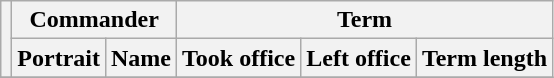<table class="wikitable sortable">
<tr>
<th rowspan=2></th>
<th colspan=2>Commander</th>
<th colspan=3>Term</th>
</tr>
<tr>
<th>Portrait</th>
<th>Name</th>
<th>Took office</th>
<th>Left office</th>
<th>Term length</th>
</tr>
<tr>
</tr>
</table>
